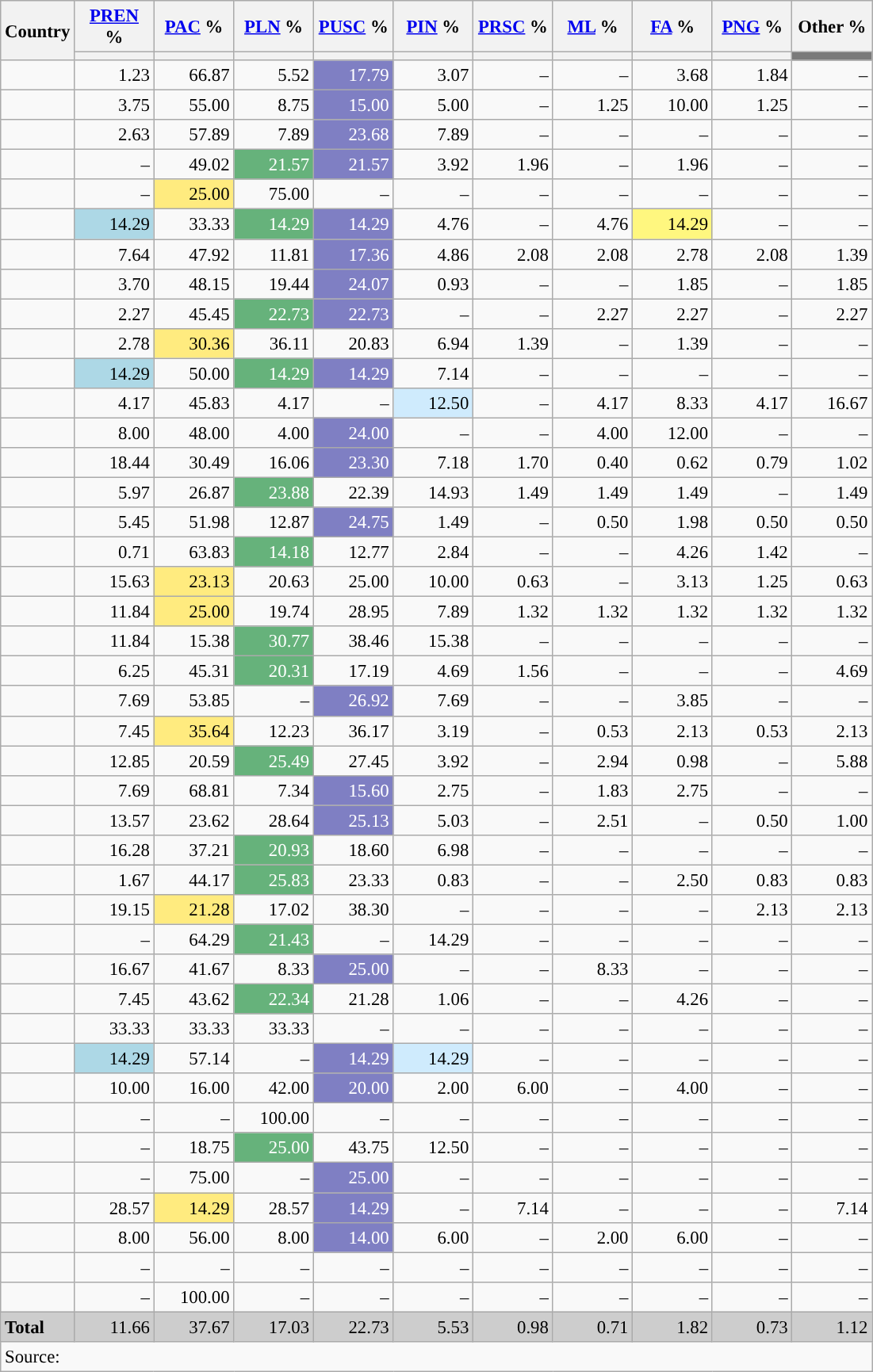<table class="wikitable sortable" style="text-align:right; font-size:95%">
<tr>
<th rowspan=2>Country</th>
<th width=60px><a href='#'>PREN</a> %</th>
<th width=60px><a href='#'>PAC</a> %</th>
<th width=60px><a href='#'>PLN</a> %</th>
<th width=60px><a href='#'>PUSC</a> %</th>
<th width=60px><a href='#'>PIN</a> %</th>
<th width=60px><a href='#'>PRSC</a> %</th>
<th width=60px><a href='#'>ML</a> %</th>
<th width=60px><a href='#'>FA</a> %</th>
<th width=60px><a href='#'>PNG</a> %</th>
<th width=60px>Other %</th>
</tr>
<tr>
<th style="background:"></th>
<th style="background:"></th>
<th style="background:"></th>
<th style="background:"></th>
<th style="background:"></th>
<th style="background:"></th>
<th style="background:"></th>
<th style="background:"></th>
<th style="background:"></th>
<th style="background:#7a7a7a"></th>
</tr>
<tr>
<td align="left"></td>
<td>1.23</td>
<td style="background:">66.87</td>
<td>5.52</td>
<td style="background:#7F7FC3; color:white;">17.79</td>
<td>3.07</td>
<td>–</td>
<td>–</td>
<td>3.68</td>
<td>1.84</td>
<td>–</td>
</tr>
<tr>
<td align="left"></td>
<td>3.75</td>
<td style="background:">55.00</td>
<td>8.75</td>
<td style="background:#7F7FC3; color:white;">15.00</td>
<td>5.00</td>
<td>–</td>
<td>1.25</td>
<td>10.00</td>
<td>1.25</td>
<td>–</td>
</tr>
<tr>
<td align="left"></td>
<td>2.63</td>
<td style="background:">57.89</td>
<td>7.89</td>
<td style="background:#7F7FC3; color:white;">23.68</td>
<td>7.89</td>
<td>–</td>
<td>–</td>
<td>–</td>
<td>–</td>
<td>–</td>
</tr>
<tr>
<td align="left"></td>
<td>–</td>
<td style="background:">49.02</td>
<td style="background:#66B27B; color:white;">21.57</td>
<td style="background:#7F7FC3; color:white;">21.57</td>
<td>3.92</td>
<td>1.96</td>
<td>–</td>
<td>1.96</td>
<td>–</td>
<td>–</td>
</tr>
<tr>
<td align="left"></td>
<td>–</td>
<td style="background:#FFEB7F; color:black;">25.00</td>
<td style="background:">75.00</td>
<td>–</td>
<td>–</td>
<td>–</td>
<td>–</td>
<td>–</td>
<td>–</td>
<td>–</td>
</tr>
<tr>
<td align="left"></td>
<td style="background:#ADD8E6; color:black;">14.29</td>
<td style="background:">33.33</td>
<td style="background:#66B27B; color:white;">14.29</td>
<td style="background:#7F7FC3; color:white;">14.29</td>
<td>4.76</td>
<td>–</td>
<td>4.76</td>
<td style="background:#FFF77F; color:black;">14.29</td>
<td>–</td>
<td>–</td>
</tr>
<tr>
<td align="left"></td>
<td>7.64</td>
<td style="background:">47.92</td>
<td>11.81</td>
<td style="background:#7F7FC3; color:white;">17.36</td>
<td>4.86</td>
<td>2.08</td>
<td>2.08</td>
<td>2.78</td>
<td>2.08</td>
<td>1.39</td>
</tr>
<tr>
<td align="left"></td>
<td>3.70</td>
<td style="background:">48.15</td>
<td>19.44</td>
<td style="background:#7F7FC3; color:white;">24.07</td>
<td>0.93</td>
<td>–</td>
<td>–</td>
<td>1.85</td>
<td>–</td>
<td>1.85</td>
</tr>
<tr>
<td align="left"></td>
<td>2.27</td>
<td style="background:">45.45</td>
<td style="background:#66B27B; color:white;">22.73</td>
<td style="background:#7F7FC3; color:white;">22.73</td>
<td>–</td>
<td>–</td>
<td>2.27</td>
<td>2.27</td>
<td>–</td>
<td>2.27</td>
</tr>
<tr>
<td align="left"></td>
<td>2.78</td>
<td style="background:#FFEB7F; color:black;">30.36</td>
<td style="background:">36.11</td>
<td>20.83</td>
<td>6.94</td>
<td>1.39</td>
<td>–</td>
<td>1.39</td>
<td>–</td>
<td>–</td>
</tr>
<tr>
<td align="left"></td>
<td style="background:#ADD8E6; color:black;">14.29</td>
<td style="background:">50.00</td>
<td style="background:#66B27B; color:white;">14.29</td>
<td style="background:#7F7FC3; color:white;">14.29</td>
<td>7.14</td>
<td>–</td>
<td>–</td>
<td>–</td>
<td>–</td>
<td>–</td>
</tr>
<tr>
<td align="left"></td>
<td>4.17</td>
<td style="background:">45.83</td>
<td>4.17</td>
<td>–</td>
<td style="background:#cfebfd; color:black;">12.50</td>
<td>–</td>
<td>4.17</td>
<td>8.33</td>
<td>4.17</td>
<td>16.67</td>
</tr>
<tr>
<td align="left"></td>
<td>8.00</td>
<td style="background:">48.00</td>
<td>4.00</td>
<td style="background:#7F7FC3; color:white;">24.00</td>
<td>–</td>
<td>–</td>
<td>4.00</td>
<td>12.00</td>
<td>–</td>
<td>–</td>
</tr>
<tr>
<td align="left"></td>
<td>18.44</td>
<td style="background:">30.49</td>
<td>16.06</td>
<td style="background:#7F7FC3; color:white;">23.30</td>
<td>7.18</td>
<td>1.70</td>
<td>0.40</td>
<td>0.62</td>
<td>0.79</td>
<td>1.02</td>
</tr>
<tr>
<td align="left"></td>
<td>5.97</td>
<td style="background:">26.87</td>
<td style="background:#66B27B; color:white;">23.88</td>
<td>22.39</td>
<td>14.93</td>
<td>1.49</td>
<td>1.49</td>
<td>1.49</td>
<td>–</td>
<td>1.49</td>
</tr>
<tr>
<td align="left"></td>
<td>5.45</td>
<td style="background:">51.98</td>
<td>12.87</td>
<td style="background:#7F7FC3; color:white;">24.75</td>
<td>1.49</td>
<td>–</td>
<td>0.50</td>
<td>1.98</td>
<td>0.50</td>
<td>0.50</td>
</tr>
<tr>
<td align="left"></td>
<td>0.71</td>
<td style="background:">63.83</td>
<td style="background:#66B27B; color:white;">14.18</td>
<td>12.77</td>
<td>2.84</td>
<td>–</td>
<td>–</td>
<td>4.26</td>
<td>1.42</td>
<td>–</td>
</tr>
<tr>
<td align="left"></td>
<td>15.63</td>
<td style="background:#FFEB7F; color:black;">23.13</td>
<td>20.63</td>
<td style="background:">25.00</td>
<td>10.00</td>
<td>0.63</td>
<td>–</td>
<td>3.13</td>
<td>1.25</td>
<td>0.63</td>
</tr>
<tr>
<td align="left"></td>
<td>11.84</td>
<td style="background:#FFEB7F; color:black;">25.00</td>
<td>19.74</td>
<td style="background:">28.95</td>
<td>7.89</td>
<td>1.32</td>
<td>1.32</td>
<td>1.32</td>
<td>1.32</td>
<td>1.32</td>
</tr>
<tr>
<td align="left"></td>
<td>11.84</td>
<td>15.38</td>
<td style="background:#66B27B; color:white;">30.77</td>
<td style="background:">38.46</td>
<td>15.38</td>
<td>–</td>
<td>–</td>
<td>–</td>
<td>–</td>
<td>–</td>
</tr>
<tr>
<td align="left"></td>
<td>6.25</td>
<td style="background:">45.31</td>
<td style="background:#66B27B; color:white;">20.31</td>
<td>17.19</td>
<td>4.69</td>
<td>1.56</td>
<td>–</td>
<td>–</td>
<td>–</td>
<td>4.69</td>
</tr>
<tr>
<td align="left"></td>
<td>7.69</td>
<td style="background:">53.85</td>
<td>–</td>
<td style="background:#7F7FC3; color:white;">26.92</td>
<td>7.69</td>
<td>–</td>
<td>–</td>
<td>3.85</td>
<td>–</td>
<td>–</td>
</tr>
<tr>
<td align="left"></td>
<td>7.45</td>
<td style="background:#FFEB7F; color:black;">35.64</td>
<td>12.23</td>
<td style="background:">36.17</td>
<td>3.19</td>
<td>–</td>
<td>0.53</td>
<td>2.13</td>
<td>0.53</td>
<td>2.13</td>
</tr>
<tr>
<td align="left"></td>
<td>12.85</td>
<td>20.59</td>
<td style="background:#66B27B; color:white;">25.49</td>
<td style="background:">27.45</td>
<td>3.92</td>
<td>–</td>
<td>2.94</td>
<td>0.98</td>
<td>–</td>
<td>5.88</td>
</tr>
<tr>
<td align="left"></td>
<td>7.69</td>
<td style="background:">68.81</td>
<td>7.34</td>
<td style="background:#7F7FC3; color:white;">15.60</td>
<td>2.75</td>
<td>–</td>
<td>1.83</td>
<td>2.75</td>
<td>–</td>
<td>–</td>
</tr>
<tr>
<td align="left"></td>
<td>13.57</td>
<td>23.62</td>
<td style="background:">28.64</td>
<td style="background:#7F7FC3; color:white;">25.13</td>
<td>5.03</td>
<td>–</td>
<td>2.51</td>
<td>–</td>
<td>0.50</td>
<td>1.00</td>
</tr>
<tr>
<td align="left"></td>
<td>16.28</td>
<td style="background:">37.21</td>
<td style="background:#66B27B; color:white;">20.93</td>
<td>18.60</td>
<td>6.98</td>
<td>–</td>
<td>–</td>
<td>–</td>
<td>–</td>
<td>–</td>
</tr>
<tr>
<td align="left"></td>
<td>1.67</td>
<td style="background:">44.17</td>
<td style="background:#66B27B; color:white;">25.83</td>
<td>23.33</td>
<td>0.83</td>
<td>–</td>
<td>–</td>
<td>2.50</td>
<td>0.83</td>
<td>0.83</td>
</tr>
<tr>
<td align="left"></td>
<td>19.15</td>
<td style="background:#FFEB7F; color:black;">21.28</td>
<td>17.02</td>
<td style="background:">38.30</td>
<td>–</td>
<td>–</td>
<td>–</td>
<td>–</td>
<td>2.13</td>
<td>2.13</td>
</tr>
<tr>
<td align="left"></td>
<td>–</td>
<td style="background:">64.29</td>
<td style="background:#66B27B; color:white;">21.43</td>
<td>–</td>
<td>14.29</td>
<td>–</td>
<td>–</td>
<td>–</td>
<td>–</td>
<td>–</td>
</tr>
<tr>
<td align="left"></td>
<td>16.67</td>
<td style="background:">41.67</td>
<td>8.33</td>
<td style="background:#7F7FC3; color:white;">25.00</td>
<td>–</td>
<td>–</td>
<td>8.33</td>
<td>–</td>
<td>–</td>
<td>–</td>
</tr>
<tr>
<td align="left"></td>
<td>7.45</td>
<td style="background:">43.62</td>
<td style="background:#66B27B; color:white;">22.34</td>
<td>21.28</td>
<td>1.06</td>
<td>–</td>
<td>–</td>
<td>4.26</td>
<td>–</td>
<td>–</td>
</tr>
<tr>
<td align="left"></td>
<td style="background:">33.33</td>
<td style="background:">33.33</td>
<td style="background:">33.33</td>
<td>–</td>
<td>–</td>
<td>–</td>
<td>–</td>
<td>–</td>
<td>–</td>
<td>–</td>
</tr>
<tr>
<td align="left"></td>
<td style="background:#ADD8E6; color:black;">14.29</td>
<td style="background:">57.14</td>
<td>–</td>
<td style="background:#7F7FC3; color:white;">14.29</td>
<td style="background:#cfebfd; color:black;">14.29</td>
<td>–</td>
<td>–</td>
<td>–</td>
<td>–</td>
<td>–</td>
</tr>
<tr>
<td align="left"></td>
<td>10.00</td>
<td>16.00</td>
<td style="background:">42.00</td>
<td style="background:#7F7FC3; color:white;">20.00</td>
<td>2.00</td>
<td>6.00</td>
<td>–</td>
<td>4.00</td>
<td>–</td>
<td>–</td>
</tr>
<tr>
<td align="left"></td>
<td>–</td>
<td>–</td>
<td style="background:">100.00</td>
<td>–</td>
<td>–</td>
<td>–</td>
<td>–</td>
<td>–</td>
<td>–</td>
<td>–</td>
</tr>
<tr>
<td align="left"></td>
<td>–</td>
<td>18.75</td>
<td style="background:#66B27B; color:white;">25.00</td>
<td style="background:">43.75</td>
<td>12.50</td>
<td>–</td>
<td>–</td>
<td>–</td>
<td>–</td>
<td>–</td>
</tr>
<tr>
<td align="left"></td>
<td>–</td>
<td style="background:">75.00</td>
<td>–</td>
<td style="background:#7F7FC3; color:white;">25.00</td>
<td>–</td>
<td>–</td>
<td>–</td>
<td>–</td>
<td>–</td>
<td>–</td>
</tr>
<tr>
<td align="left"></td>
<td style="background:">28.57</td>
<td style="background:#FFEB7F; color:black;">14.29</td>
<td style="background:">28.57</td>
<td style="background:#7F7FC3; color:white;">14.29</td>
<td>–</td>
<td>7.14</td>
<td>–</td>
<td>–</td>
<td>–</td>
<td>7.14</td>
</tr>
<tr>
<td align="left"></td>
<td>8.00</td>
<td style="background:">56.00</td>
<td>8.00</td>
<td style="background:#7F7FC3; color:white;">14.00</td>
<td>6.00</td>
<td>–</td>
<td>2.00</td>
<td>6.00</td>
<td>–</td>
<td>–</td>
</tr>
<tr>
<td align="left"></td>
<td>–</td>
<td>–</td>
<td>–</td>
<td>–</td>
<td>–</td>
<td>–</td>
<td>–</td>
<td>–</td>
<td>–</td>
<td>–</td>
</tr>
<tr>
<td align="left"></td>
<td>–</td>
<td style="background:">100.00</td>
<td>–</td>
<td>–</td>
<td>–</td>
<td>–</td>
<td>–</td>
<td>–</td>
<td>–</td>
<td>–</td>
</tr>
<tr style="background:#CDCDCD;">
<td align="left"><strong>Total</strong></td>
<td>11.66</td>
<td style="background:">37.67</td>
<td>17.03</td>
<td>22.73</td>
<td>5.53</td>
<td>0.98</td>
<td>0.71</td>
<td>1.82</td>
<td>0.73</td>
<td>1.12</td>
</tr>
<tr>
<td align=left colspan=11>Source:  </td>
</tr>
</table>
